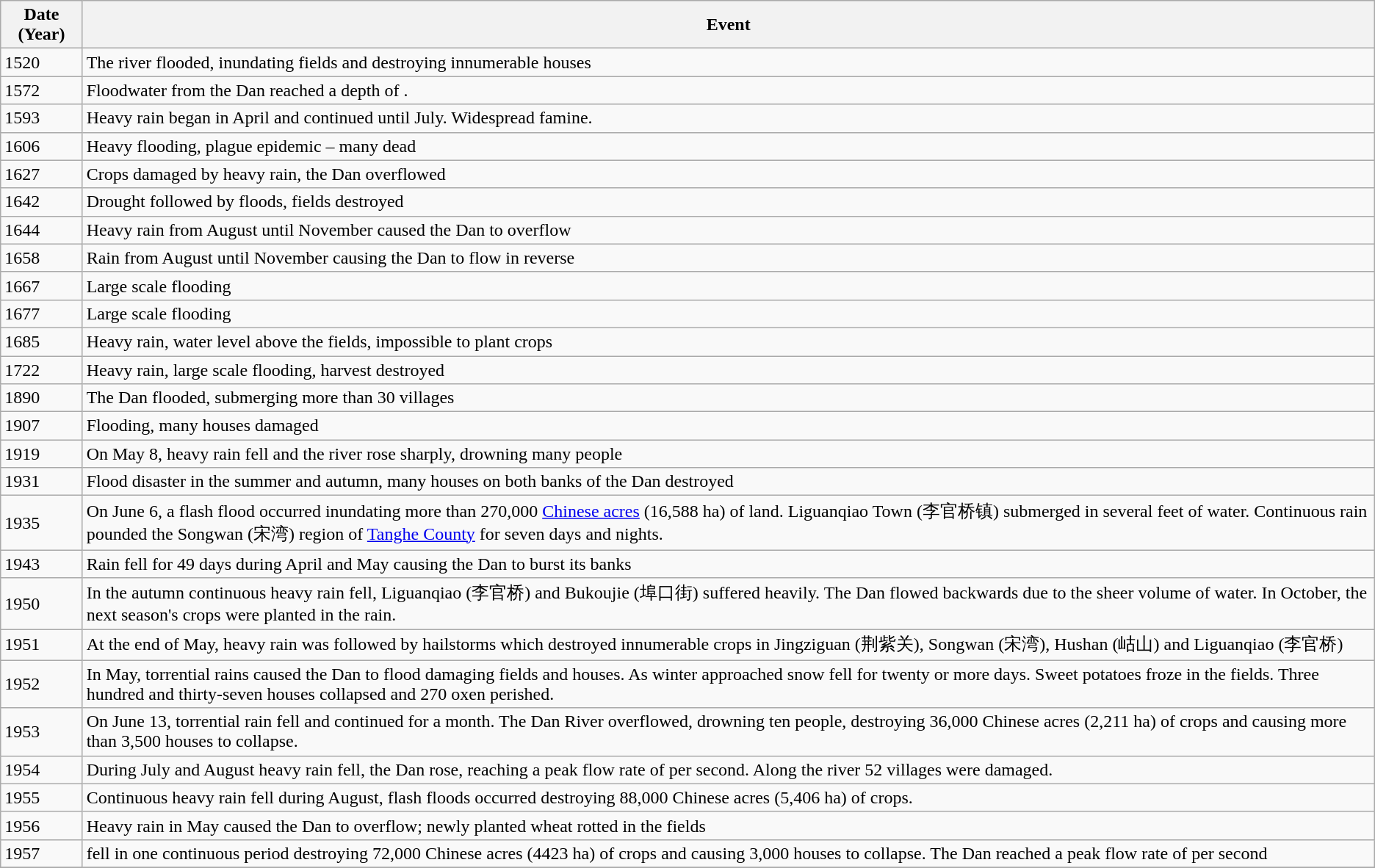<table class="wikitable">
<tr>
<th>Date (Year)</th>
<th>Event</th>
</tr>
<tr ---->
<td>1520</td>
<td>The river flooded, inundating fields and destroying innumerable houses</td>
</tr>
<tr ---->
<td>1572</td>
<td>Floodwater from the Dan reached a depth of .</td>
</tr>
<tr ---->
<td>1593</td>
<td>Heavy rain began in April and continued until July. Widespread famine.</td>
</tr>
<tr ---->
<td>1606</td>
<td>Heavy flooding, plague epidemic – many dead</td>
</tr>
<tr ---->
<td>1627</td>
<td>Crops damaged by heavy rain, the Dan overflowed</td>
</tr>
<tr ---->
<td>1642</td>
<td>Drought followed by floods, fields destroyed</td>
</tr>
<tr ---->
<td>1644</td>
<td>Heavy rain from August until November caused the Dan to overflow</td>
</tr>
<tr ---->
<td>1658</td>
<td>Rain from August until November causing the Dan to flow in reverse</td>
</tr>
<tr ---->
<td>1667</td>
<td>Large scale flooding</td>
</tr>
<tr ---->
<td>1677</td>
<td>Large scale flooding</td>
</tr>
<tr ---->
<td>1685</td>
<td>Heavy rain, water level above the fields, impossible to plant crops</td>
</tr>
<tr ---->
<td>1722</td>
<td>Heavy rain, large scale flooding, harvest destroyed</td>
</tr>
<tr ---->
<td>1890</td>
<td>The Dan flooded, submerging more than 30 villages</td>
</tr>
<tr ---->
<td>1907</td>
<td>Flooding, many houses damaged</td>
</tr>
<tr ---->
<td>1919</td>
<td>On May 8, heavy rain fell and the river rose sharply, drowning many people</td>
</tr>
<tr ---->
<td>1931</td>
<td>Flood disaster in the summer and autumn, many houses on both banks of the Dan destroyed</td>
</tr>
<tr ---->
<td>1935</td>
<td>On June 6, a flash flood occurred inundating more than 270,000 <a href='#'>Chinese acres</a> (16,588 ha) of land. Liguanqiao Town (李官桥镇) submerged in several feet of water. Continuous rain pounded the Songwan (宋湾) region of <a href='#'>Tanghe County</a> for seven days and nights.</td>
</tr>
<tr ---->
<td>1943</td>
<td>Rain fell for 49 days during April and May causing the Dan to burst its banks</td>
</tr>
<tr ---->
<td>1950</td>
<td>In the autumn continuous heavy rain fell, Liguanqiao (李官桥) and Bukoujie (埠口街) suffered heavily. The Dan flowed backwards due to the sheer volume of water. In October, the next season's crops were planted in the rain.</td>
</tr>
<tr ---->
<td>1951</td>
<td>At the end of May, heavy rain was followed by hailstorms which destroyed innumerable crops in Jingziguan (荆紫关), Songwan (宋湾), Hushan (岵山) and Liguanqiao (李官桥)</td>
</tr>
<tr ---->
<td>1952</td>
<td>In May, torrential rains caused the Dan to flood damaging fields and houses. As winter approached snow fell for twenty or more days. Sweet potatoes froze in the fields. Three hundred and thirty-seven houses collapsed and 270 oxen perished.</td>
</tr>
<tr ---->
<td>1953</td>
<td>On June 13, torrential rain fell and continued for a month. The Dan River overflowed, drowning ten people, destroying 36,000 Chinese acres (2,211 ha) of crops and causing more than 3,500 houses to collapse.</td>
</tr>
<tr ---->
<td>1954</td>
<td>During July and August heavy rain fell, the Dan rose, reaching a peak flow rate of  per second. Along the river 52 villages were damaged.</td>
</tr>
<tr ---->
<td>1955</td>
<td>Continuous heavy rain fell during August, flash floods occurred destroying 88,000 Chinese acres (5,406 ha) of crops.</td>
</tr>
<tr ---->
<td>1956</td>
<td>Heavy rain in May caused the Dan to overflow; newly planted wheat rotted in the fields</td>
</tr>
<tr ---->
<td>1957</td>
<td> fell in one continuous period destroying 72,000 Chinese acres (4423 ha) of crops and causing 3,000 houses to collapse. The Dan reached a peak flow rate of  per second</td>
</tr>
<tr ---->
</tr>
</table>
